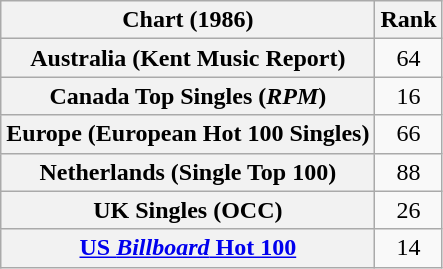<table class="wikitable plainrowheaders sortable">
<tr>
<th>Chart (1986)</th>
<th>Rank</th>
</tr>
<tr>
<th scope="row">Australia (Kent Music Report)</th>
<td style="text-align:center;">64</td>
</tr>
<tr>
<th scope="row">Canada Top Singles (<em>RPM</em>)</th>
<td style="text-align:center;">16</td>
</tr>
<tr>
<th scope="row">Europe (European Hot 100 Singles)</th>
<td style="text-align:center;">66</td>
</tr>
<tr>
<th scope="row">Netherlands (Single Top 100)</th>
<td style="text-align:center;">88</td>
</tr>
<tr>
<th scope="row">UK Singles (OCC)</th>
<td style="text-align:center;">26</td>
</tr>
<tr>
<th scope="row"><a href='#'>US <em>Billboard</em> Hot 100</a></th>
<td style="text-align:center;">14</td>
</tr>
</table>
